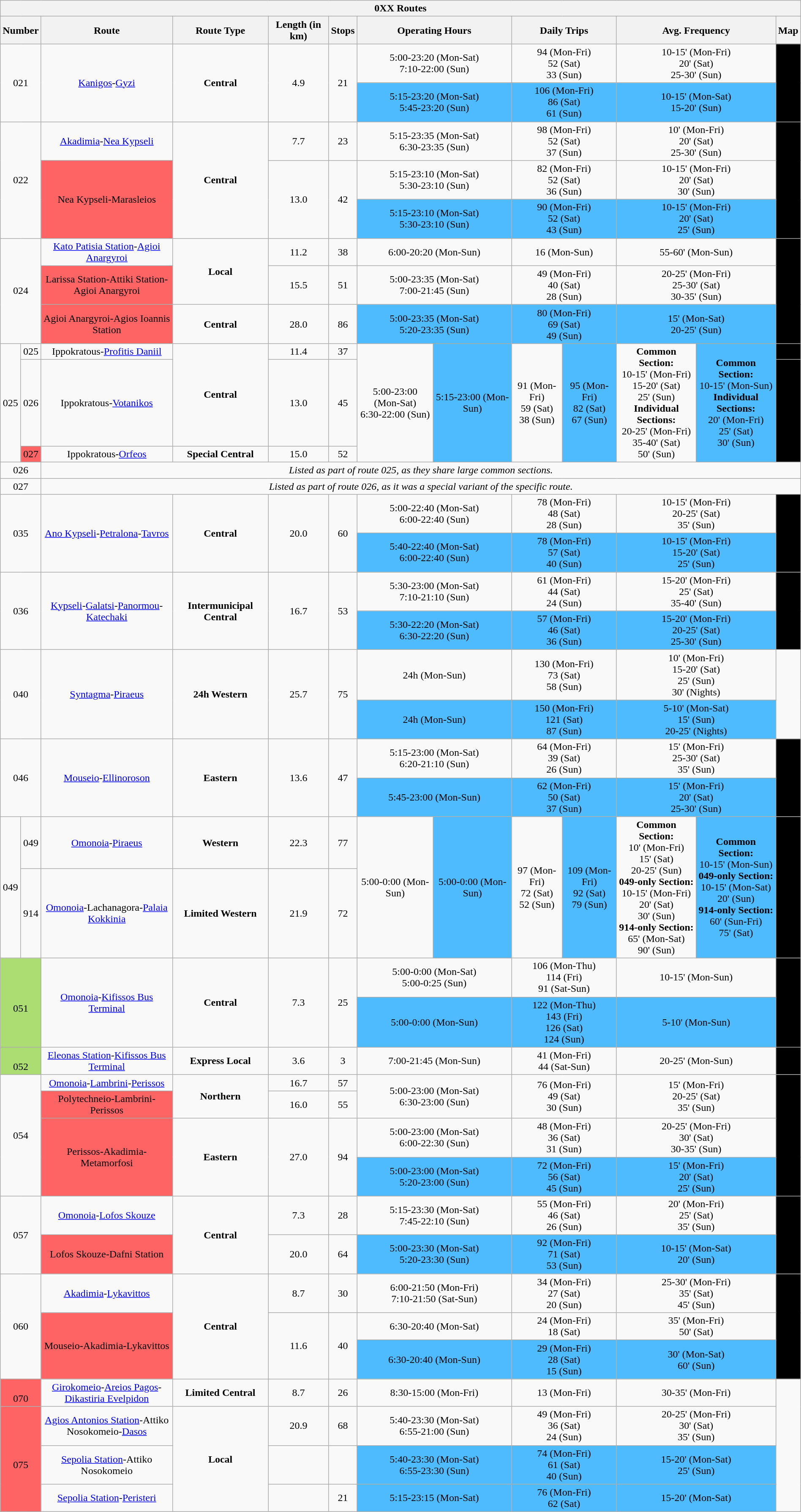<table cellpadding="5" style="margin:0 auto; text-align:center; border-collapse:collapse; border-spacing: 0;"  class="mw-collapsible mw-collapsed wikitable">
<tr>
<th colspan="13">0XX Routes</th>
</tr>
<tr>
<th colspan="2">Number</th>
<th style="width:200px">Route</th>
<th>Route Type</th>
<th>Length (in km)</th>
<th>Stops</th>
<th colspan="2">Operating Hours</th>
<th colspan="2">Daily Trips</th>
<th colspan="2">Avg. Frequency</th>
<th>Map</th>
</tr>
<tr>
<td rowspan="2" colspan="2">021<br></td>
<td rowspan="2"><a href='#'>Kanigos</a>-<a href='#'>Gyzi</a></td>
<td rowspan="2"><span><strong>Central</strong></span></td>
<td rowspan="2">4.9</td>
<td rowspan="2">21</td>
<td colspan="2">5:00-23:20 (Mon-Sat)<br>7:10-22:00 (Sun)</td>
<td colspan="2">94 (Mon-Fri)<br>52 (Sat)<br>33 (Sun)</td>
<td colspan="2">10-15' (Mon-Fri)<br>20' (Sat)<br>25-30' (Sun)</td>
<td rowspan="2" style="background:#000000;"></td>
</tr>
<tr>
<td colspan="2" style="background:#4fbbff;">5:15-23:20 (Mon-Sat)<br>5:45-23:20 (Sun)</td>
<td colspan="2" style="background:#4fbbff;">106 (Mon-Fri)<br>86 (Sat)<br>61 (Sun)</td>
<td colspan="2" style="background:#4fbbff;">10-15' (Mon-Sat)<br>15-20' (Sun)</td>
</tr>
<tr>
<td rowspan="3" colspan="2">022<br></td>
<td><a href='#'>Akadimia</a>-<a href='#'>Nea Kypseli</a></td>
<td rowspan="3"><span><strong>Central</strong></span></td>
<td>7.7</td>
<td>23</td>
<td colspan="2">5:15-23:35 (Mon-Sat)<br>6:30-23:35 (Sun)</td>
<td colspan="2">98 (Mon-Fri)<br>52 (Sat)<br>37 (Sun)</td>
<td colspan="2">10' (Mon-Fri)<br>20' (Sat)<br>25-30' (Sun)</td>
<td style="background:#000000;" rowspan="3"></td>
</tr>
<tr>
<td rowspan="2" style="background:#ff6464;">Nea Kypseli-Marasleios</td>
<td rowspan="2">13.0</td>
<td rowspan="2">42</td>
<td colspan="2">5:15-23:10 (Mon-Sat)<br>5:30-23:10 (Sun)</td>
<td colspan="2">82 (Mon-Fri)<br>52 (Sat)<br>36 (Sun)</td>
<td colspan="2">10-15' (Mon-Fri)<br>20' (Sat)<br>30' (Sun)</td>
</tr>
<tr>
<td colspan="2" style="background:#4fbbff;">5:15-23:10 (Mon-Sat)<br>5:30-23:10 (Sun)</td>
<td colspan="2" style="background:#4fbbff;">90 (Mon-Fri)<br>52 (Sat)<br>43 (Sun)</td>
<td colspan="2" style="background:#4fbbff;">10-15' (Mon-Fri)<br>20' (Sat)<br>25' (Sun)</td>
</tr>
<tr>
<td rowspan="3" colspan="2">024<br></td>
<td><a href='#'>Kato Patisia Station</a>-<a href='#'>Agioi Anargyroi</a></td>
<td rowspan="2"><span><strong>Local</strong></span></td>
<td>11.2</td>
<td>38</td>
<td colspan="2">6:00-20:20 (Mon-Sun)</td>
<td colspan="2">16 (Mon-Sun)</td>
<td colspan="2">55-60' (Mon-Sun)</td>
<td style="background:#000000;" rowspan="3"></td>
</tr>
<tr>
<td style="background:#ff6464;">Larissa Station-Attiki Station-Agioi Anargyroi</td>
<td>15.5</td>
<td>51</td>
<td colspan="2">5:00-23:35 (Mon-Sat)<br>7:00-21:45 (Sun)</td>
<td colspan="2">49 (Mon-Fri)<br>40 (Sat)<br>28 (Sun)</td>
<td colspan="2">20-25' (Mon-Fri)<br>25-30' (Sat)<br>30-35' (Sun)</td>
</tr>
<tr>
<td style="background:#ff6464;">Agioi Anargyroi-Agios Ioannis Station</td>
<td><span><strong>Central</strong></span></td>
<td>28.0</td>
<td>86</td>
<td colspan="2" style="background:#4fbbff;">5:00-23:35 (Mon-Sat)<br>5:20-23:35 (Sun)</td>
<td colspan="2" style="background:#4fbbff;">80 (Mon-Fri)<br>69 (Sat)<br>49 (Sun)</td>
<td colspan="2" style="background:#4fbbff;">15' (Mon-Sat)<br>20-25' (Sun)</td>
</tr>
<tr>
<td rowspan="3">025</td>
<td>025<br></td>
<td>Ippokratous-<a href='#'>Profitis Daniil</a></td>
<td rowspan="2"><span><strong>Central</strong></span></td>
<td>11.4</td>
<td>37</td>
<td rowspan="3">5:00-23:00 (Mon-Sat)<br>6:30-22:00 (Sun)</td>
<td rowspan="3" style="background:#4fbbff;">5:15-23:00 (Mon-Sun)</td>
<td rowspan="3">91 (Mon-Fri)<br>59 (Sat)<br>38 (Sun)</td>
<td rowspan="3" style="background:#4fbbff;">95 (Mon-Fri)<br>82 (Sat)<br>67 (Sun)</td>
<td rowspan="3"><strong>Common Section:</strong><br>10-15' (Mon-Fri)<br>15-20' (Sat)<br>25' (Sun)<br><strong>Individual Sections:</strong><br>20-25' (Mon-Fri)<br>35-40' (Sat)<br>50' (Sun)</td>
<td rowspan="3" style="background:#4fbbff;"><strong>Common Section:</strong><br>10-15' (Mon-Sun)<br><strong>Individual Sections:</strong><br>20' (Mon-Fri)<br>25' (Sat)<br>30' (Sun)</td>
<td style="background:#000000;"></td>
</tr>
<tr>
<td>026<br></td>
<td>Ippokratous-<a href='#'>Votanikos</a></td>
<td>13.0</td>
<td>45</td>
<td style="background:#000000;" rowspan="2"></td>
</tr>
<tr>
<td style="background:#ff6464;">027<br></td>
<td>Ippokratous-<a href='#'>Orfeos</a></td>
<td><span><strong>Special Central</strong></span></td>
<td>15.0</td>
<td>52</td>
</tr>
<tr>
<td colspan="2">026</td>
<td colspan="11"><em>Listed as part of route 025, as they share large common sections.</em></td>
</tr>
<tr>
<td colspan="2">027</td>
<td colspan="11"><em>Listed as part of route 026, as it was a special variant of the specific route.</em></td>
</tr>
<tr>
<td rowspan="2" colspan="2">035<br></td>
<td rowspan="2"><a href='#'>Ano Kypseli</a>-<a href='#'>Petralona</a>-<a href='#'>Tavros</a></td>
<td rowspan="2"><span><strong>Central</strong></span></td>
<td rowspan="2">20.0</td>
<td rowspan="2">60</td>
<td colspan="2">5:00-22:40 (Mon-Sat)<br>6:00-22:40 (Sun)</td>
<td colspan="2">78 (Mon-Fri)<br>48 (Sat)<br>28 (Sun)</td>
<td colspan="2">10-15' (Mon-Fri)<br>20-25' (Sat)<br>35' (Sun)</td>
<td rowspan="2" style="background:#000000;"></td>
</tr>
<tr>
<td colspan="2" style="background:#4fbbff;">5:40-22:40 (Mon-Sat)<br>6:00-22:40 (Sun)</td>
<td colspan="2" style="background:#4fbbff;">78 (Mon-Fri)<br>57 (Sat)<br>40 (Sun)</td>
<td colspan="2" style="background:#4fbbff;">10-15' (Mon-Fri)<br>15-20' (Sat)<br>25' (Sun)</td>
</tr>
<tr>
<td rowspan="2" colspan="2">036<br></td>
<td rowspan="2"><a href='#'>Kypseli</a>-<a href='#'>Galatsi</a>-<a href='#'>Panormou</a>-<a href='#'>Katechaki</a></td>
<td rowspan="2"><span><strong>Intermunicipal Central</strong></span></td>
<td rowspan="2">16.7</td>
<td rowspan="2">53</td>
<td colspan="2">5:30-23:00 (Mon-Sat)<br>7:10-21:10 (Sun)</td>
<td colspan="2">61 (Mon-Fri)<br>44 (Sat)<br>24 (Sun)</td>
<td colspan="2">15-20' (Mon-Fri)<br>25' (Sat)<br>35-40' (Sun)</td>
<td rowspan="2" style="background:#000000;"></td>
</tr>
<tr>
<td colspan="2" style="background:#4fbbff;">5:30-22:20 (Mon-Sat)<br>6:30-22:20 (Sun)</td>
<td colspan="2" style="background:#4fbbff;">57 (Mon-Fri)<br>46 (Sat)<br>36 (Sun)</td>
<td colspan="2" style="background:#4fbbff;">15-20' (Mon-Fri)<br>20-25' (Sat)<br>25-30' (Sun)</td>
</tr>
<tr>
<td rowspan="2" colspan="2">040<br></td>
<td rowspan="2"><a href='#'>Syntagma</a>-<a href='#'>Piraeus</a></td>
<td rowspan="2"><span><strong>24h Western</strong></span></td>
<td rowspan="2">25.7</td>
<td rowspan="2">75</td>
<td colspan="2">24h (Mon-Sun)</td>
<td colspan="2">130 (Mon-Fri)<br>73 (Sat)<br>58 (Sun)</td>
<td colspan="2">10' (Mon-Fri)<br>15-20' (Sat)<br>25' (Sun)<br>30' (Νights)</td>
</tr>
<tr>
<td colspan="2" style="background:#4fbbff;">24h (Mon-Sun)</td>
<td colspan="2" style="background:#4fbbff;">150 (Mon-Fri)<br>121 (Sat)<br>87 (Sun)</td>
<td colspan="2" style="background:#4fbbff;">5-10' (Mon-Sat)<br>15' (Sun)<br>20-25' (Νights)</td>
</tr>
<tr>
<td rowspan="2" colspan="2">046<br></td>
<td rowspan="2"><a href='#'>Mouseio</a>-<a href='#'>Ellinoroson</a></td>
<td rowspan="2"><span><strong>Eastern</strong></span></td>
<td rowspan="2">13.6</td>
<td rowspan="2">47</td>
<td colspan="2">5:15-23:00 (Mon-Sat)<br>6:20-21:10 (Sun)</td>
<td colspan="2">64 (Mon-Fri)<br>39 (Sat)<br>26 (Sun)</td>
<td colspan="2">15' (Mon-Fri)<br>25-30' (Sat)<br>35' (Sun)</td>
<td rowspan="2" style="background:#000000;"></td>
</tr>
<tr>
<td colspan="2" style="background:#4fbbff;">5:45-23:00 (Mon-Sun)</td>
<td colspan="2" style="background:#4fbbff;">62 (Mon-Fri)<br>50 (Sat)<br>37 (Sun)</td>
<td colspan="2" style="background:#4fbbff;">15' (Mon-Fri)<br>20' (Sat)<br>25-30' (Sun)</td>
</tr>
<tr>
<td rowspan="2">049</td>
<td>049<br></td>
<td><a href='#'>Omonoia</a>-<a href='#'>Piraeus</a></td>
<td><span><strong>Western</strong></span></td>
<td>22.3</td>
<td>77</td>
<td rowspan="2">5:00-0:00 (Mon-Sun)</td>
<td rowspan="2" style="background:#4fbbff;">5:00-0:00 (Mon-Sun)</td>
<td rowspan="2">97 (Mon-Fri)<br>72 (Sat)<br>52 (Sun)</td>
<td rowspan="2" style="background:#4fbbff;">109 (Mon-Fri)<br>92 (Sat)<br>79 (Sun)</td>
<td rowspan="2"><strong>Common Section:</strong><br>10' (Mon-Fri)<br>15' (Sat)<br>20-25' (Sun)<br><strong>049-only Section:</strong><br>10-15' (Mon-Fri)<br>20' (Sat)<br>30' (Sun)<br><strong>914-only Section:</strong><br>65' (Mon-Sat)<br>90' (Sun)</td>
<td rowspan="2" style="background:#4fbbff;"><strong>Common Section:</strong><br>10-15' (Mon-Sun)<br><strong>049-only Section:</strong><br>10-15' (Mon-Sat)<br>20' (Sun)<br><strong>914-only Section:</strong><br>60' (Sun-Fri)<br>75' (Sat)</td>
<td rowspan="2" style="background:#000000;"></td>
</tr>
<tr>
<td>914<br></td>
<td><a href='#'>Omonoia</a>-Lachanagora-<a href='#'>Palaia Kokkinia</a></td>
<td><span><strong>Limited Western</strong></span></td>
<td>21.9</td>
<td>72</td>
</tr>
<tr>
<td rowspan="2" colspan="2" style="background:#acdd73;"><br>051<br></td>
<td rowspan="2"><a href='#'>Omonoia</a>-<a href='#'>Kifissos Bus Terminal</a></td>
<td rowspan="2"><span><strong>Central</strong></span></td>
<td rowspan="2">7.3</td>
<td rowspan="2">25</td>
<td colspan="2">5:00-0:00 (Mon-Sat)<br>5:00-0:25 (Sun)</td>
<td colspan="2">106 (Mon-Thu)<br>114 (Fri)<br>91 (Sat-Sun)</td>
<td colspan="2">10-15' (Mon-Sun)</td>
<td rowspan="2" style="background:#000000;"></td>
</tr>
<tr>
<td colspan="2" style="background:#4fbbff;">5:00-0:00 (Mon-Sun)</td>
<td colspan="2" style="background:#4fbbff;">122 (Mon-Thu)<br>143 (Fri)<br>126 (Sat)<br>124 (Sun)</td>
<td colspan="2" style="background:#4fbbff;">5-10' (Mon-Sun)</td>
</tr>
<tr>
<td colspan="2" style="background:#acdd73;"><br>052<br></td>
<td><a href='#'>Eleonas Station</a>-<a href='#'>Kifissos Bus Terminal</a></td>
<td><span><strong>Express Local</strong></span></td>
<td>3.6</td>
<td>3</td>
<td colspan="2">7:00-21:45 (Mon-Sun)</td>
<td colspan="2">41 (Mon-Fri)<br>44 (Sat-Sun)</td>
<td colspan="2">20-25' (Mon-Sun)</td>
<td style="background:#000000;"></td>
</tr>
<tr>
<td colspan="2" rowspan="4">054<br></td>
<td><a href='#'>Omonoia</a>-<a href='#'>Lambrini</a>-<a href='#'>Perissos</a></td>
<td rowspan="2"><span><strong>Northern</strong></span></td>
<td>16.7</td>
<td>57</td>
<td colspan="2" rowspan="2">5:00-23:00 (Mon-Sat)<br>6:30-23:00 (Sun)</td>
<td colspan="2" rowspan="2">76 (Mon-Fri)<br>49 (Sat)<br>30 (Sun)</td>
<td colspan="2" rowspan="2">15' (Mon-Fri)<br>20-25' (Sat)<br>35' (Sun)</td>
<td style="background:#000000;" rowspan="4"></td>
</tr>
<tr>
<td style="background:#ff6464;">Polytechneio-Lambrini-Perissos</td>
<td>16.0</td>
<td>55</td>
</tr>
<tr>
<td rowspan="2" style="background:#ff6464;">Perissos-Akadimia-Metamorfosi</td>
<td rowspan="2"><span><strong>Eastern</strong></span></td>
<td rowspan="2">27.0</td>
<td rowspan="2">94</td>
<td colspan="2">5:00-23:00 (Mon-Sat)<br>6:00-22:30 (Sun)</td>
<td colspan="2">48 (Mon-Fri)<br>36 (Sat)<br>31 (Sun)</td>
<td colspan="2">20-25' (Mon-Fri)<br>30' (Sat)<br>30-35' (Sun)</td>
</tr>
<tr>
<td colspan="2" style="background:#4fbbff;">5:00-23:00 (Mon-Sat)<br>5:20-23:00 (Sun)</td>
<td colspan="2" style="background:#4fbbff;">72 (Mon-Fri)<br>56 (Sat)<br>45 (Sun)</td>
<td colspan="2" style="background:#4fbbff;">15' (Mon-Fri)<br>20' (Sat)<br>25' (Sun)</td>
</tr>
<tr>
<td colspan="2" rowspan="2">057<br></td>
<td><a href='#'>Omonoia</a>-<a href='#'>Lofos Skouze</a></td>
<td rowspan="2"><span><strong>Central</strong></span></td>
<td>7.3</td>
<td>28</td>
<td colspan="2">5:15-23:30 (Mon-Sat)<br>7:45-22:10 (Sun)</td>
<td colspan="2">55 (Mon-Fri)<br>46 (Sat)<br>26 (Sun)</td>
<td colspan="2">20' (Mon-Fri)<br>25' (Sat)<br>35' (Sun)</td>
<td style="background:#000000;" rowspan="2"></td>
</tr>
<tr>
<td style="background:#ff6464;">Lofos Skouze-Dafni Station</td>
<td>20.0</td>
<td>64</td>
<td colspan="2" style="background:#4fbbff;">5:00-23:30 (Mon-Sat)<br>5:20-23:30 (Sun)</td>
<td colspan="2" style="background:#4fbbff;">92 (Mon-Fri)<br>71 (Sat)<br>53 (Sun)</td>
<td colspan="2" style="background:#4fbbff;">10-15' (Mon-Sat)<br>20' (Sun)</td>
</tr>
<tr>
<td colspan="2" rowspan="3">060<br></td>
<td><a href='#'>Akadimia</a>-<a href='#'>Lykavittos</a></td>
<td rowspan="3"><span><strong>Central</strong></span></td>
<td>8.7</td>
<td>30</td>
<td colspan="2">6:00-21:50 (Mon-Fri)<br>7:10-21:50 (Sat-Sun)</td>
<td colspan="2">34 (Mon-Fri)<br>27 (Sat)<br>20 (Sun)</td>
<td colspan="2">25-30' (Mon-Fri)<br>35' (Sat)<br>45' (Sun)</td>
<td style="background:#000000;" rowspan="3"></td>
</tr>
<tr>
<td rowspan="2" style="background:#ff6464;">Mouseio-Akadimia-Lykavittos</td>
<td rowspan="2">11.6</td>
<td rowspan="2">40</td>
<td colspan="2">6:30-20:40 (Mon-Sat)</td>
<td colspan="2">24 (Mon-Fri)<br>18 (Sat)</td>
<td colspan="2">35' (Mon-Fri)<br>50' (Sat)</td>
</tr>
<tr>
<td colspan="2" style="background:#4fbbff;">6:30-20:40 (Mon-Sun)</td>
<td colspan="2" style="background:#4fbbff;">29 (Mon-Fri)<br>28 (Sat)<br>15 (Sun)</td>
<td colspan="2" style="background:#4fbbff;">30' (Mon-Sat)<br>60' (Sun)</td>
</tr>
<tr>
<td colspan="2" style="background:#ff6464;"><br>070<br></td>
<td><a href='#'>Girokomeio</a>-<a href='#'>Areios Pagos</a>-<a href='#'>Dikastiria Evelpidon</a></td>
<td><span><strong>Limited Central</strong></span></td>
<td>8.7</td>
<td>26</td>
<td colspan="2">8:30-15:00 (Mon-Fri)</td>
<td colspan="2">13 (Mon-Fri)</td>
<td colspan="2">30-35' (Mon-Fri)</td>
</tr>
<tr>
<td rowspan="4" colspan="2" style="background:#ff6464;"><br>075<br></td>
<td rowspan="2"><a href='#'>Agios Antonios Station</a>-Attiko Nosokomeio-<a href='#'>Dasos</a></td>
<td rowspan="4"><span><strong>Local</strong></span></td>
<td rowspan="2">20.9</td>
<td rowspan="2">68</td>
<td colspan="2">5:40-23:30 (Mon-Sat)<br>6:55-21:00 (Sun)</td>
<td colspan="2">49 (Mon-Fri)<br>36 (Sat)<br>24 (Sun)</td>
<td colspan="2">20-25' (Mon-Fri)<br>30' (Sat)<br>35' (Sun)</td>
</tr>
<tr>
<td rowspan="2" colspan="2" style="background:#4fbbff;">5:40-23:30 (Mon-Sat)<br>6:55-23:30 (Sun)</td>
<td rowspan="2" colspan="2" style="background:#4fbbff;">74 (Mon-Fri)<br>61 (Sat)<br>40 (Sun)</td>
<td rowspan="2" colspan="2" style="background:#4fbbff;">15-20' (Mon-Sat)<br>25' (Sun)</td>
</tr>
<tr>
<td><a href='#'>Sepolia Station</a>-Attiko Nosokomeio</td>
<td></td>
<td></td>
</tr>
<tr>
<td><a href='#'>Sepolia Station</a>-<a href='#'>Peristeri</a></td>
<td></td>
<td>21</td>
<td colspan="2" style="background:#4fbbff;">5:15-23:15 (Mon-Sat)</td>
<td colspan="2" style="background:#4fbbff;">76 (Mon-Fri)<br>62 (Sat)</td>
<td colspan="2" style="background:#4fbbff;">15-20' (Mon-Sat)</td>
</tr>
</table>
